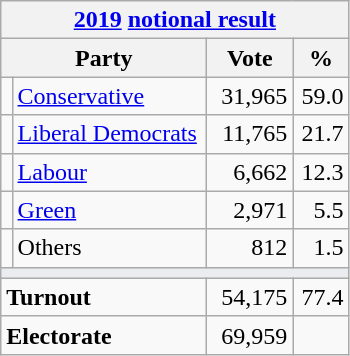<table class="wikitable">
<tr>
<th colspan="4"><a href='#'>2019</a> <a href='#'>notional result</a></th>
</tr>
<tr>
<th bgcolor="#DDDDFF" width="130px" colspan="2">Party</th>
<th bgcolor="#DDDDFF" width="50px">Vote</th>
<th bgcolor="#DDDDFF" width="30px">%</th>
</tr>
<tr>
<td></td>
<td><a href='#'>Conservative</a></td>
<td align=right>31,965</td>
<td align=right>59.0</td>
</tr>
<tr>
<td></td>
<td><a href='#'>Liberal Democrats</a></td>
<td align=right>11,765</td>
<td align=right>21.7</td>
</tr>
<tr>
<td></td>
<td><a href='#'>Labour</a></td>
<td align=right>6,662</td>
<td align=right>12.3</td>
</tr>
<tr>
<td></td>
<td><a href='#'>Green</a></td>
<td align=right>2,971</td>
<td align=right>5.5</td>
</tr>
<tr>
<td></td>
<td>Others</td>
<td align=right>812</td>
<td align=right>1.5</td>
</tr>
<tr>
<td colspan="4" bgcolor="#EAECF0"></td>
</tr>
<tr>
<td colspan="2"><strong>Turnout</strong></td>
<td align=right>54,175</td>
<td align=right>77.4</td>
</tr>
<tr>
<td colspan="2"><strong>Electorate</strong></td>
<td align=right>69,959</td>
</tr>
</table>
